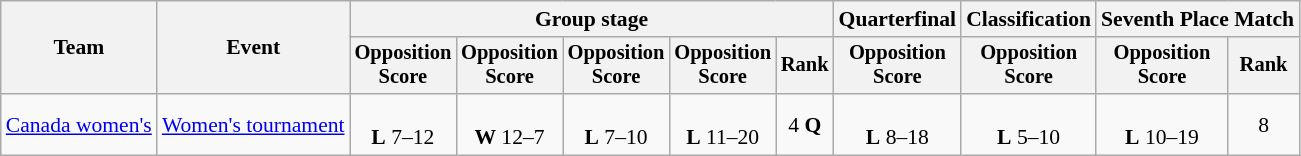<table class=wikitable style=font-size:90%;text-align:center>
<tr>
<th rowspan=2>Team</th>
<th rowspan=2>Event</th>
<th colspan=5>Group stage</th>
<th>Quarterfinal</th>
<th>Classification</th>
<th colspan=2>Seventh Place Match</th>
</tr>
<tr style=font-size:95%>
<th>Opposition<br>Score</th>
<th>Opposition<br>Score</th>
<th>Opposition<br>Score</th>
<th>Opposition<br>Score</th>
<th>Rank</th>
<th>Opposition<br>Score</th>
<th>Opposition<br>Score</th>
<th>Opposition<br>Score</th>
<th>Rank</th>
</tr>
<tr>
<td align=left><a href='#'>Canada women's</a></td>
<td align=left><a href='#'>Women's tournament</a></td>
<td><br><strong>L</strong> 7–12</td>
<td><br><strong>W</strong> 12–7</td>
<td><br><strong>L</strong> 7–10</td>
<td><br><strong>L</strong> 11–20</td>
<td>4 <strong>Q</strong></td>
<td><br><strong>L</strong> 8–18</td>
<td><br><strong>L</strong> 5–10</td>
<td><br><strong>L</strong> 10–19</td>
<td>8</td>
</tr>
</table>
